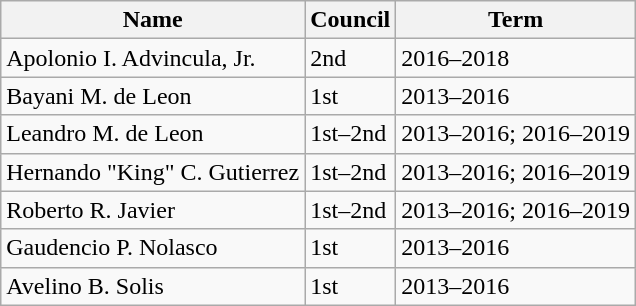<table class=wikitable>
<tr>
<th>Name</th>
<th>Council</th>
<th>Term</th>
</tr>
<tr>
<td>Apolonio I. Advincula, Jr.</td>
<td>2nd</td>
<td>2016–2018</td>
</tr>
<tr>
<td>Bayani M. de Leon</td>
<td>1st</td>
<td>2013–2016</td>
</tr>
<tr>
<td>Leandro M. de Leon</td>
<td>1st–2nd</td>
<td>2013–2016; 2016–2019</td>
</tr>
<tr>
<td>Hernando "King" C. Gutierrez</td>
<td>1st–2nd</td>
<td>2013–2016; 2016–2019</td>
</tr>
<tr>
<td>Roberto R. Javier</td>
<td>1st–2nd</td>
<td>2013–2016; 2016–2019</td>
</tr>
<tr>
<td>Gaudencio P. Nolasco</td>
<td>1st</td>
<td>2013–2016</td>
</tr>
<tr>
<td>Avelino B. Solis</td>
<td>1st</td>
<td>2013–2016</td>
</tr>
</table>
